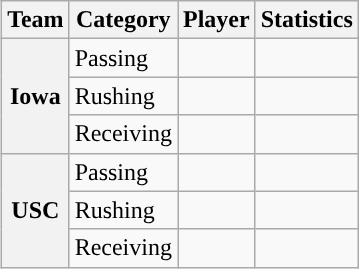<table class="wikitable" style="float:right">
<tr>
<th>Team</th>
<th>Category</th>
<th>Player</th>
<th>Statistics</th>
</tr>
<tr>
<th rowspan=3>Iowa</th>
<td>Passing</td>
<td></td>
<td></td>
</tr>
<tr>
<td>Rushing</td>
<td></td>
<td></td>
</tr>
<tr>
<td>Receiving</td>
<td></td>
<td></td>
</tr>
<tr>
<th rowspan=3>USC</th>
<td>Passing</td>
<td></td>
<td></td>
</tr>
<tr>
<td>Rushing</td>
<td></td>
<td></td>
</tr>
<tr>
<td>Receiving</td>
<td></td>
<td></td>
</tr>
</table>
